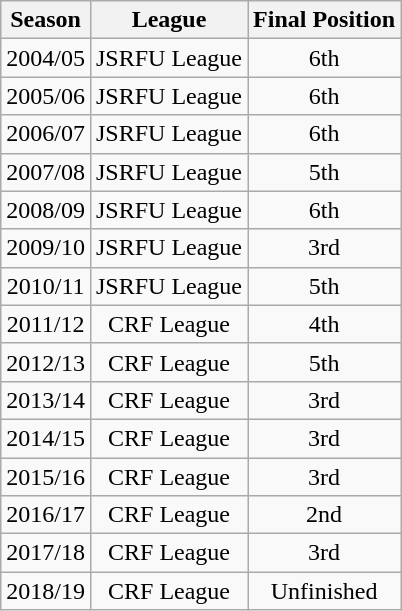<table class="wikitable" style="text-align:center">
<tr>
<th>Season</th>
<th>League</th>
<th>Final Position</th>
</tr>
<tr>
<td>2004/05</td>
<td>JSRFU League</td>
<td>6th</td>
</tr>
<tr>
<td>2005/06</td>
<td>JSRFU  League</td>
<td>6th</td>
</tr>
<tr>
<td>2006/07</td>
<td>JSRFU  League</td>
<td>6th</td>
</tr>
<tr>
<td>2007/08</td>
<td>JSRFU  League</td>
<td>5th</td>
</tr>
<tr>
<td>2008/09</td>
<td>JSRFU  League</td>
<td>6th</td>
</tr>
<tr>
<td>2009/10</td>
<td>JSRFU  League</td>
<td>3rd</td>
</tr>
<tr>
<td>2010/11</td>
<td>JSRFU  League</td>
<td>5th</td>
</tr>
<tr>
<td>2011/12</td>
<td>CRF League</td>
<td>4th</td>
</tr>
<tr>
<td>2012/13</td>
<td>CRF League</td>
<td>5th</td>
</tr>
<tr>
<td>2013/14</td>
<td>CRF League</td>
<td>3rd</td>
</tr>
<tr>
<td>2014/15</td>
<td>CRF League</td>
<td>3rd</td>
</tr>
<tr>
<td>2015/16</td>
<td>CRF League</td>
<td>3rd</td>
</tr>
<tr>
<td>2016/17</td>
<td>CRF League</td>
<td>2nd</td>
</tr>
<tr>
<td>2017/18</td>
<td>CRF League</td>
<td>3rd</td>
</tr>
<tr>
<td>2018/19</td>
<td>CRF League</td>
<td>Unfinished</td>
</tr>
</table>
